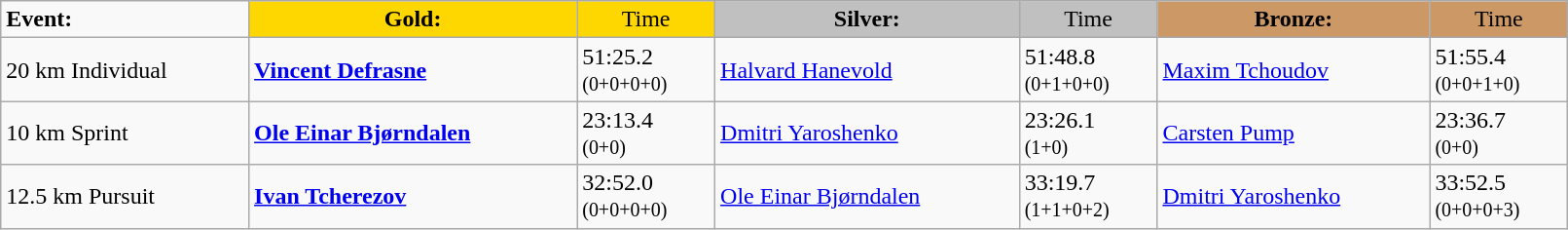<table class="wikitable" width=85%>
<tr>
<td><strong>Event:</strong></td>
<td style="text-align:center;background-color:gold;"><strong>Gold:</strong></td>
<td style="text-align:center;background-color:gold;">Time</td>
<td style="text-align:center;background-color:silver;"><strong>Silver:</strong></td>
<td style="text-align:center;background-color:silver;">Time</td>
<td style="text-align:center;background-color:#CC9966;"><strong>Bronze:</strong></td>
<td style="text-align:center;background-color:#CC9966;">Time</td>
</tr>
<tr>
<td>20 km Individual<br></td>
<td><strong><a href='#'>Vincent Defrasne</a></strong><br><small></small></td>
<td>51:25.2<br><small>(0+0+0+0)</small></td>
<td><a href='#'>Halvard Hanevold</a><br><small></small></td>
<td>51:48.8<br><small>(0+1+0+0)</small></td>
<td><a href='#'>Maxim Tchoudov</a><br><small></small></td>
<td>51:55.4<br><small>(0+0+1+0)</small></td>
</tr>
<tr>
<td>10 km Sprint<br></td>
<td><strong><a href='#'>Ole Einar Bjørndalen</a></strong><br><small></small></td>
<td>23:13.4<br><small>(0+0)</small></td>
<td><a href='#'>Dmitri Yaroshenko</a><br><small></small></td>
<td>23:26.1<br><small>(1+0)</small></td>
<td><a href='#'>Carsten Pump</a><br><small></small></td>
<td>23:36.7<br><small>(0+0)</small></td>
</tr>
<tr>
<td>12.5 km Pursuit<br></td>
<td><strong><a href='#'>Ivan Tcherezov</a></strong><br><small></small></td>
<td>32:52.0<br><small>(0+0+0+0)</small></td>
<td><a href='#'>Ole Einar Bjørndalen</a><br><small></small></td>
<td>33:19.7<br><small>(1+1+0+2)</small></td>
<td><a href='#'>Dmitri Yaroshenko</a><br><small></small></td>
<td>33:52.5<br><small>(0+0+0+3)</small></td>
</tr>
</table>
